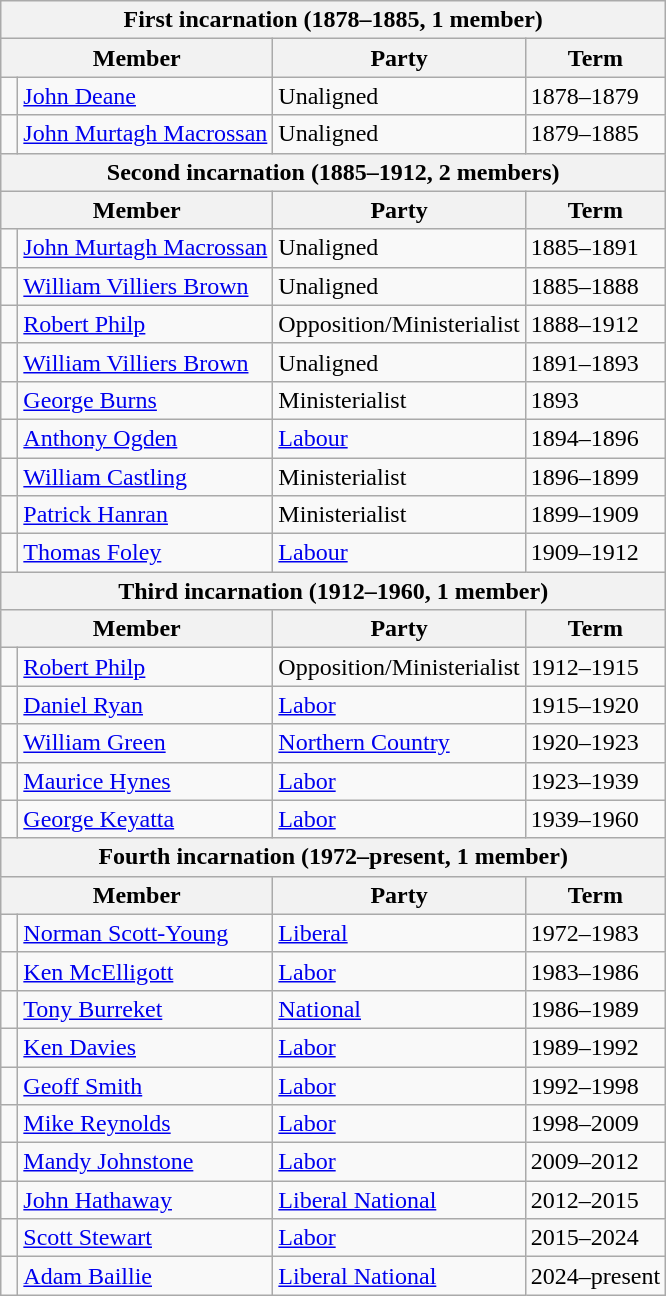<table class="wikitable">
<tr>
<th colspan="4">First incarnation (1878–1885, 1 member)</th>
</tr>
<tr>
<th colspan="2">Member</th>
<th>Party</th>
<th>Term</th>
</tr>
<tr>
<td> </td>
<td><a href='#'>John Deane</a></td>
<td>Unaligned</td>
<td>1878–1879</td>
</tr>
<tr>
<td> </td>
<td><a href='#'>John Murtagh Macrossan</a></td>
<td>Unaligned</td>
<td>1879–1885</td>
</tr>
<tr>
<th colspan="4">Second incarnation (1885–1912, 2 members)</th>
</tr>
<tr>
<th colspan="2">Member</th>
<th>Party</th>
<th>Term</th>
</tr>
<tr>
<td> </td>
<td><a href='#'>John Murtagh Macrossan</a></td>
<td>Unaligned</td>
<td>1885–1891</td>
</tr>
<tr>
<td> </td>
<td><a href='#'>William Villiers Brown</a></td>
<td>Unaligned</td>
<td>1885–1888</td>
</tr>
<tr>
<td> </td>
<td><a href='#'>Robert Philp</a></td>
<td>Opposition/Ministerialist</td>
<td>1888–1912</td>
</tr>
<tr>
<td> </td>
<td><a href='#'>William Villiers Brown</a></td>
<td>Unaligned</td>
<td>1891–1893</td>
</tr>
<tr>
<td> </td>
<td><a href='#'>George Burns</a></td>
<td>Ministerialist</td>
<td>1893</td>
</tr>
<tr>
<td> </td>
<td><a href='#'>Anthony Ogden</a></td>
<td><a href='#'>Labour</a></td>
<td>1894–1896</td>
</tr>
<tr>
<td> </td>
<td><a href='#'>William Castling</a></td>
<td>Ministerialist</td>
<td>1896–1899</td>
</tr>
<tr>
<td> </td>
<td><a href='#'>Patrick Hanran</a></td>
<td>Ministerialist</td>
<td>1899–1909</td>
</tr>
<tr>
<td> </td>
<td><a href='#'>Thomas Foley</a></td>
<td><a href='#'>Labour</a></td>
<td>1909–1912</td>
</tr>
<tr>
<th colspan="4">Third incarnation (1912–1960, 1 member)</th>
</tr>
<tr>
<th colspan="2">Member</th>
<th>Party</th>
<th>Term</th>
</tr>
<tr>
<td> </td>
<td><a href='#'>Robert Philp</a></td>
<td>Opposition/Ministerialist</td>
<td>1912–1915</td>
</tr>
<tr>
<td> </td>
<td><a href='#'>Daniel Ryan</a></td>
<td><a href='#'>Labor</a></td>
<td>1915–1920</td>
</tr>
<tr>
<td> </td>
<td><a href='#'>William Green</a></td>
<td><a href='#'>Northern Country</a></td>
<td>1920–1923</td>
</tr>
<tr>
<td> </td>
<td><a href='#'>Maurice Hynes</a></td>
<td><a href='#'>Labor</a></td>
<td>1923–1939</td>
</tr>
<tr>
<td> </td>
<td><a href='#'>George Keyatta</a></td>
<td><a href='#'>Labor</a></td>
<td>1939–1960</td>
</tr>
<tr>
<th colspan="4">Fourth incarnation (1972–present, 1 member)</th>
</tr>
<tr>
<th colspan="2">Member</th>
<th>Party</th>
<th>Term</th>
</tr>
<tr>
<td> </td>
<td><a href='#'>Norman Scott-Young</a></td>
<td><a href='#'>Liberal</a></td>
<td>1972–1983</td>
</tr>
<tr>
<td> </td>
<td><a href='#'>Ken McElligott</a></td>
<td><a href='#'>Labor</a></td>
<td>1983–1986</td>
</tr>
<tr>
<td> </td>
<td><a href='#'>Tony Burreket</a></td>
<td><a href='#'>National</a></td>
<td>1986–1989</td>
</tr>
<tr>
<td> </td>
<td><a href='#'>Ken Davies</a></td>
<td><a href='#'>Labor</a></td>
<td>1989–1992</td>
</tr>
<tr>
<td> </td>
<td><a href='#'>Geoff Smith</a></td>
<td><a href='#'>Labor</a></td>
<td>1992–1998</td>
</tr>
<tr>
<td> </td>
<td><a href='#'>Mike Reynolds</a></td>
<td><a href='#'>Labor</a></td>
<td>1998–2009</td>
</tr>
<tr>
<td> </td>
<td><a href='#'>Mandy Johnstone</a></td>
<td><a href='#'>Labor</a></td>
<td>2009–2012</td>
</tr>
<tr>
<td> </td>
<td><a href='#'>John Hathaway</a></td>
<td><a href='#'>Liberal National</a></td>
<td>2012–2015</td>
</tr>
<tr>
<td> </td>
<td><a href='#'>Scott Stewart</a></td>
<td><a href='#'>Labor</a></td>
<td>2015–2024</td>
</tr>
<tr>
<td> </td>
<td><a href='#'>Adam Baillie</a></td>
<td><a href='#'>Liberal National</a></td>
<td>2024–present</td>
</tr>
</table>
